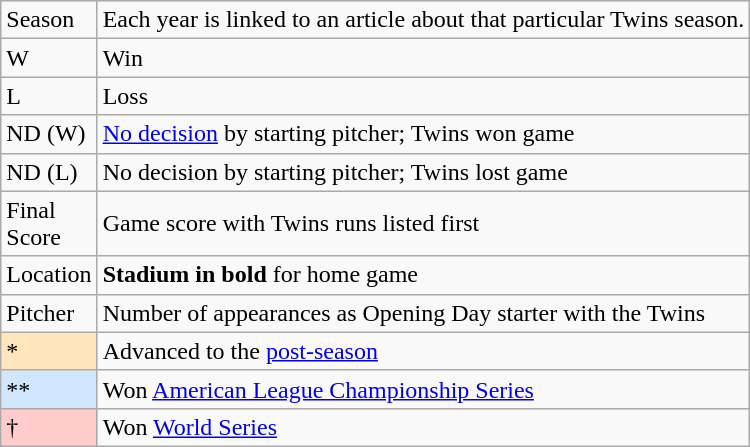<table class="wikitable" style="font-size:100%;">
<tr>
<td>Season</td>
<td>Each year is linked to an article about that particular Twins season.</td>
</tr>
<tr>
<td>W</td>
<td>Win</td>
</tr>
<tr>
<td>L</td>
<td>Loss</td>
</tr>
<tr>
<td>ND (W)</td>
<td><a href='#'>No decision</a> by starting pitcher; Twins won game</td>
</tr>
<tr>
<td>ND (L)</td>
<td>No decision by starting pitcher; Twins lost game</td>
</tr>
<tr>
<td>Final<br>Score</td>
<td>Game score with Twins runs listed first</td>
</tr>
<tr>
<td>Location</td>
<td><strong>Stadium in bold</strong> for home game</td>
</tr>
<tr>
<td>Pitcher </td>
<td>Number of appearances as Opening Day starter with the Twins</td>
</tr>
<tr>
<td style="background-color: #FFE6BD">*</td>
<td>Advanced to the <a href='#'>post-season</a></td>
</tr>
<tr>
<td style="background-color: #D0E7FF">**</td>
<td>Won <a href='#'>American League Championship Series</a></td>
</tr>
<tr>
<td style="background-color: #FFCCCC">†</td>
<td>Won <a href='#'>World Series</a></td>
</tr>
</table>
